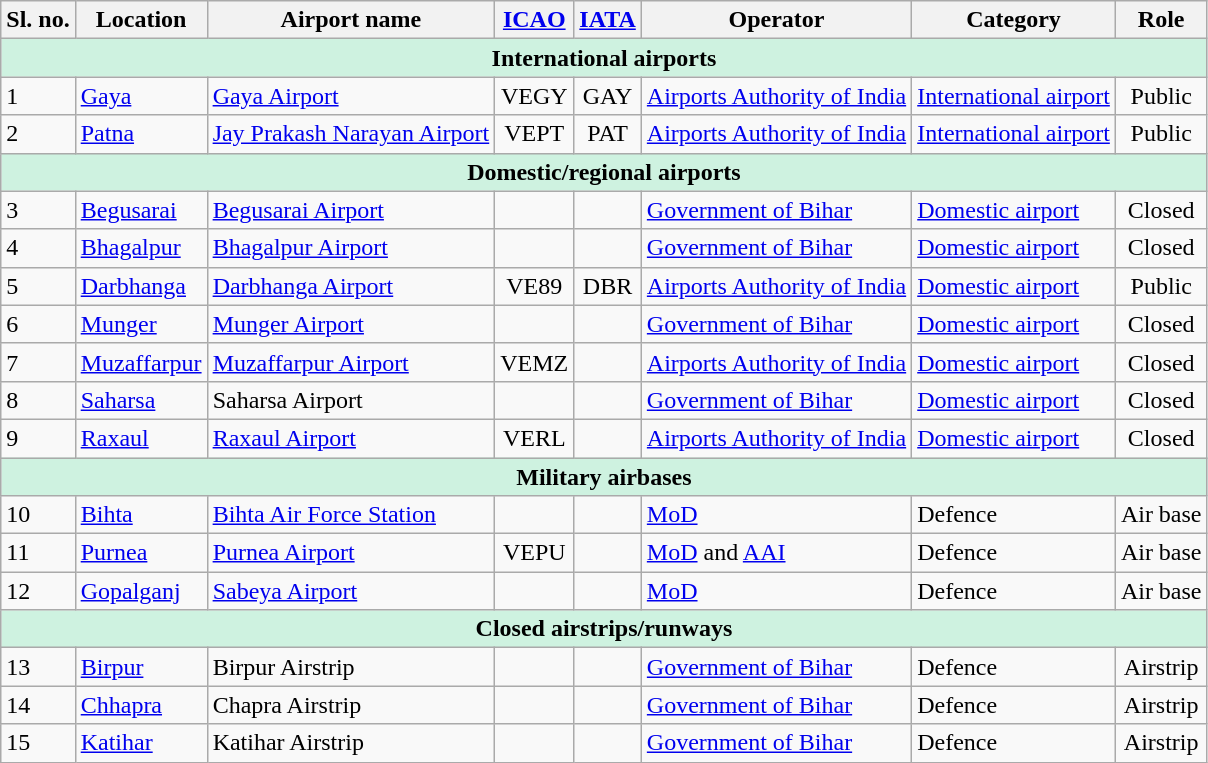<table class="wikitable sortable">
<tr>
<th>Sl. no.</th>
<th>Location</th>
<th>Airport name</th>
<th><a href='#'>ICAO</a></th>
<th><a href='#'>IATA</a></th>
<th>Operator</th>
<th>Category</th>
<th>Role</th>
</tr>
<tr>
<td colspan="8" style="background:#CEF2E0;" align="center"><strong>International airports</strong></td>
</tr>
<tr>
<td>1</td>
<td><a href='#'>Gaya</a></td>
<td><a href='#'>Gaya Airport</a></td>
<td align=center>VEGY</td>
<td align=center>GAY</td>
<td><a href='#'>Airports Authority of India</a></td>
<td><a href='#'>International airport</a></td>
<td align="center">Public</td>
</tr>
<tr>
<td>2</td>
<td><a href='#'>Patna</a></td>
<td><a href='#'>Jay Prakash Narayan Airport</a></td>
<td align="center">VEPT</td>
<td align="center">PAT</td>
<td><a href='#'>Airports Authority of India</a></td>
<td><a href='#'>International airport</a></td>
<td align="center">Public</td>
</tr>
<tr>
<td colspan="8" style="background:#CEF2E0;" align="center"><strong>Domestic/regional airports</strong></td>
</tr>
<tr>
<td>3</td>
<td><a href='#'>Begusarai</a></td>
<td><a href='#'>Begusarai Airport</a></td>
<td align=center></td>
<td align=center></td>
<td><a href='#'>Government of Bihar</a></td>
<td><a href='#'>Domestic airport</a></td>
<td align="center">Closed</td>
</tr>
<tr>
<td>4</td>
<td><a href='#'>Bhagalpur</a></td>
<td><a href='#'>Bhagalpur Airport</a></td>
<td align=center></td>
<td align=center></td>
<td><a href='#'>Government of Bihar</a></td>
<td><a href='#'>Domestic airport</a></td>
<td align="center">Closed</td>
</tr>
<tr>
<td>5</td>
<td><a href='#'>Darbhanga</a></td>
<td><a href='#'>Darbhanga Airport</a></td>
<td align=center>VE89</td>
<td align=center>DBR</td>
<td><a href='#'>Airports Authority of India</a></td>
<td><a href='#'>Domestic airport</a></td>
<td align="center">Public</td>
</tr>
<tr>
<td>6</td>
<td><a href='#'>Munger</a></td>
<td><a href='#'>Munger Airport</a></td>
<td align="center"></td>
<td align="center"></td>
<td><a href='#'>Government of Bihar</a></td>
<td><a href='#'>Domestic airport</a></td>
<td align="center">Closed</td>
</tr>
<tr>
<td>7</td>
<td><a href='#'>Muzaffarpur</a></td>
<td><a href='#'>Muzaffarpur Airport</a></td>
<td align="center">VEMZ</td>
<td align="center"></td>
<td><a href='#'>Airports Authority of India</a></td>
<td><a href='#'>Domestic airport</a></td>
<td align="center">Closed</td>
</tr>
<tr>
<td>8</td>
<td><a href='#'>Saharsa</a></td>
<td>Saharsa Airport</td>
<td></td>
<td></td>
<td><a href='#'>Government of Bihar</a></td>
<td><a href='#'>Domestic airport</a></td>
<td align="center">Closed</td>
</tr>
<tr>
<td>9</td>
<td><a href='#'>Raxaul</a></td>
<td><a href='#'>Raxaul Airport</a></td>
<td align=center>VERL</td>
<td align=center></td>
<td><a href='#'>Airports Authority of India</a></td>
<td><a href='#'>Domestic airport</a></td>
<td align="center">Closed</td>
</tr>
<tr>
<td colspan="8" style="background:#CEF2E0;" align="center"><strong>Military airbases</strong></td>
</tr>
<tr>
<td>10</td>
<td><a href='#'>Bihta</a></td>
<td><a href='#'>Bihta Air Force Station</a></td>
<td align=center></td>
<td align=center></td>
<td><a href='#'>MoD</a></td>
<td>Defence</td>
<td align="center">Air base</td>
</tr>
<tr>
<td>11</td>
<td><a href='#'>Purnea</a></td>
<td><a href='#'>Purnea Airport</a></td>
<td align=center>VEPU</td>
<td align=center></td>
<td><a href='#'>MoD</a> and <a href='#'>AAI</a></td>
<td>Defence</td>
<td align="center">Air base</td>
</tr>
<tr>
<td>12</td>
<td><a href='#'>Gopalganj</a></td>
<td><a href='#'>Sabeya Airport</a></td>
<td align=center></td>
<td align=center></td>
<td><a href='#'>MoD</a></td>
<td>Defence</td>
<td align="center">Air base</td>
</tr>
<tr>
<td colspan="8" style="background:#CEF2E0;" align="center"><strong>Closed airstrips/runways</strong></td>
</tr>
<tr>
<td>13</td>
<td><a href='#'>Birpur</a></td>
<td>Birpur Airstrip</td>
<td align=center></td>
<td align=center></td>
<td><a href='#'>Government of Bihar</a></td>
<td>Defence</td>
<td align="center">Airstrip</td>
</tr>
<tr>
<td>14</td>
<td><a href='#'>Chhapra</a></td>
<td>Chapra Airstrip</td>
<td align=center></td>
<td align=center></td>
<td><a href='#'>Government of Bihar</a></td>
<td>Defence</td>
<td align="center">Airstrip</td>
</tr>
<tr>
<td>15</td>
<td><a href='#'>Katihar</a></td>
<td>Katihar Airstrip</td>
<td align=center></td>
<td align=center></td>
<td><a href='#'>Government of Bihar</a></td>
<td>Defence</td>
<td align="center">Airstrip</td>
</tr>
</table>
